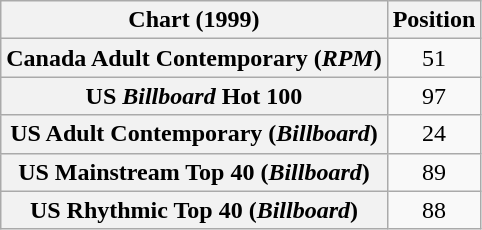<table class="wikitable sortable plainrowheaders" style="text-align:center">
<tr>
<th>Chart (1999)</th>
<th>Position</th>
</tr>
<tr>
<th scope="row">Canada Adult Contemporary (<em>RPM</em>)</th>
<td>51</td>
</tr>
<tr>
<th scope="row">US <em>Billboard</em> Hot 100</th>
<td>97</td>
</tr>
<tr>
<th scope="row">US Adult Contemporary (<em>Billboard</em>)</th>
<td>24</td>
</tr>
<tr>
<th scope="row">US Mainstream Top 40 (<em>Billboard</em>)</th>
<td>89</td>
</tr>
<tr>
<th scope="row">US Rhythmic Top 40 (<em>Billboard</em>)</th>
<td>88</td>
</tr>
</table>
